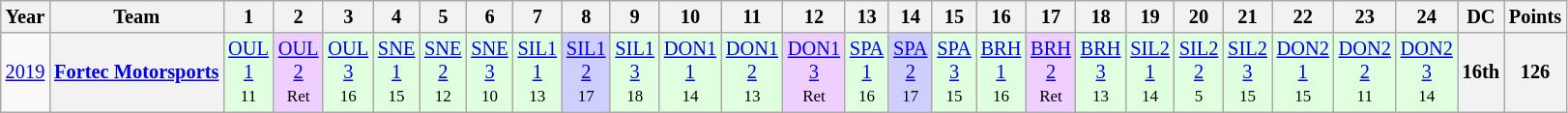<table class="wikitable" style="text-align:center; font-size:85%">
<tr>
<th>Year</th>
<th>Team</th>
<th>1</th>
<th>2</th>
<th>3</th>
<th>4</th>
<th>5</th>
<th>6</th>
<th>7</th>
<th>8</th>
<th>9</th>
<th>10</th>
<th>11</th>
<th>12</th>
<th>13</th>
<th>14</th>
<th>15</th>
<th>16</th>
<th>17</th>
<th>18</th>
<th>19</th>
<th>20</th>
<th>21</th>
<th>22</th>
<th>23</th>
<th>24</th>
<th>DC</th>
<th>Points</th>
</tr>
<tr>
<td><a href='#'>2019</a></td>
<th><a href='#'>Fortec Motorsports</a></th>
<td style="background:#DFFFDF;"><a href='#'>OUL<br>1</a><br><small>11</small></td>
<td style="background:#EFCFFF;"><a href='#'>OUL<br>2</a><br><small>Ret</small></td>
<td style="background:#DFFFDF;"><a href='#'>OUL<br>3</a><br><small>16</small></td>
<td style="background:#DFFFDF;"><a href='#'>SNE<br>1</a><br><small>15</small></td>
<td style="background:#DFFFDF;"><a href='#'>SNE<br>2</a><br><small>12</small></td>
<td style="background:#DFFFDF;"><a href='#'>SNE<br>3</a><br><small>10</small></td>
<td style="background:#DFFFDF;"><a href='#'>SIL1<br>1</a><br><small>13</small></td>
<td style="background:#CFCFFF;"><a href='#'>SIL1<br>2</a><br><small>17</small></td>
<td style="background:#DFFFDF;"><a href='#'>SIL1<br>3</a><br><small>18</small></td>
<td style="background:#DFFFDF;"><a href='#'>DON1<br>1</a><br><small>14</small></td>
<td style="background:#DFFFDF;"><a href='#'>DON1<br>2</a><br><small>13</small></td>
<td style="background:#EFCFFF;"><a href='#'>DON1<br>3</a><br><small>Ret</small></td>
<td style="background:#DFFFDF;"><a href='#'>SPA<br>1</a><br><small>16</small></td>
<td style="background:#CFCFFF;"><a href='#'>SPA<br>2</a><br><small>17</small></td>
<td style="background:#DFFFDF;"><a href='#'>SPA<br>3</a><br><small>15</small></td>
<td style="background:#DFFFDF;"><a href='#'>BRH<br>1</a><br><small>16</small></td>
<td style="background:#EFCFFF;"><a href='#'>BRH<br>2</a><br><small>Ret</small></td>
<td style="background:#DFFFDF;"><a href='#'>BRH<br>3</a><br><small>13</small></td>
<td style="background:#DFFFDF;"><a href='#'>SIL2<br>1</a><br><small>14</small></td>
<td style="background:#DFFFDF;"><a href='#'>SIL2<br>2</a><br><small>5</small></td>
<td style="background:#DFFFDF;"><a href='#'>SIL2<br>3</a><br><small>15</small></td>
<td style="background:#DFFFDF;"><a href='#'>DON2<br>1</a><br><small>15</small></td>
<td style="background:#DFFFDF;"><a href='#'>DON2<br>2</a><br><small>11</small></td>
<td style="background:#DFFFDF;"><a href='#'>DON2<br>3</a><br><small>14</small></td>
<th>16th</th>
<th>126</th>
</tr>
</table>
